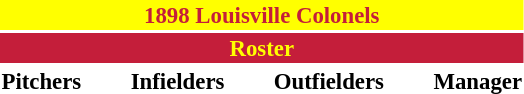<table class="toccolours" style="font-size: 95%;">
<tr>
<th colspan="10" style="background-color: #FFFF00; color: #C41E3A; text-align: center;">1898 Louisville Colonels</th>
</tr>
<tr>
<td colspan="10" style="background-color: #C41E3A; color: yellow; text-align: center;"><strong>Roster</strong></td>
</tr>
<tr>
<td valign="top"><strong>Pitchers</strong><br>










</td>
<td width="25px"></td>
<td valign="top"><strong>Infielders</strong><br>










</td>
<td width="25px"></td>
<td valign="top"><strong>Outfielders</strong><br>




</td>
<td width="25px"></td>
<td valign="top"><strong>Manager</strong><br></td>
</tr>
</table>
